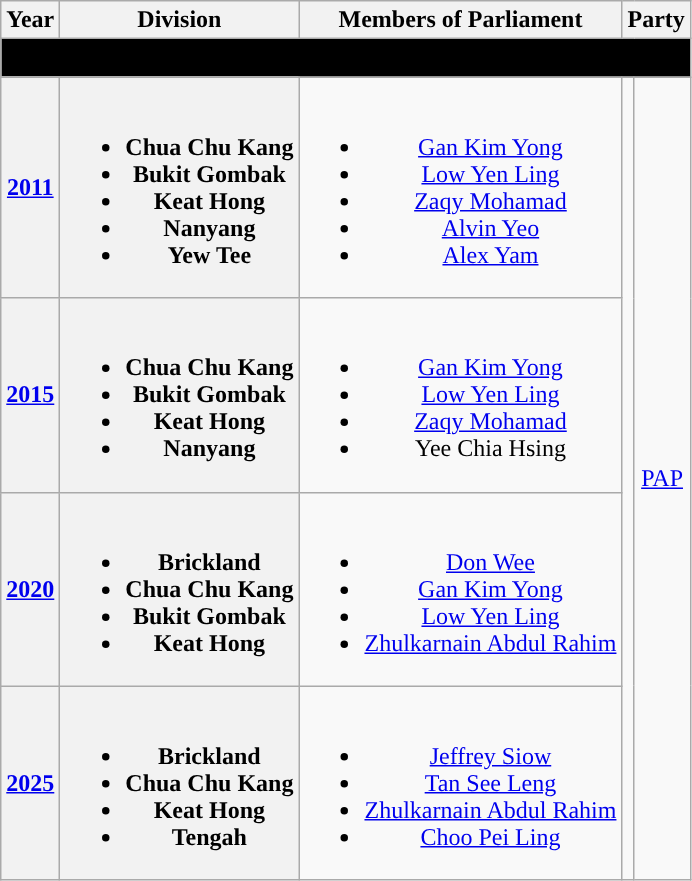<table class="wikitable" align="center" style="text-align:center">
<tr>
<th>Year</th>
<th>Division</th>
<th>Members of Parliament</th>
<th colspan="2">Party</th>
</tr>
<tr>
<td colspan="5" bgcolor="black"><span><strong>Formation</strong></span></td>
</tr>
<tr>
<th><a href='#'>2011</a></th>
<th><br><ul><li>Chua Chu Kang</li><li>Bukit Gombak</li><li>Keat Hong</li><li>Nanyang</li><li>Yew Tee</li></ul></th>
<td><br><ul><li><a href='#'>Gan Kim Yong</a></li><li><a href='#'>Low Yen Ling</a></li><li><a href='#'>Zaqy Mohamad</a></li><li><a href='#'>Alvin Yeo</a></li><li><a href='#'>Alex Yam</a></li></ul></td>
<td rowspan="4"></td>
<td rowspan="4"><a href='#'>PAP</a></td>
</tr>
<tr>
<th><a href='#'>2015</a></th>
<th><br><ul><li>Chua Chu Kang</li><li>Bukit Gombak</li><li>Keat Hong</li><li>Nanyang</li></ul></th>
<td><br><ul><li><a href='#'>Gan Kim Yong</a></li><li><a href='#'>Low Yen Ling</a></li><li><a href='#'>Zaqy Mohamad</a></li><li>Yee Chia Hsing</li></ul></td>
</tr>
<tr>
<th><a href='#'>2020</a></th>
<th><br><ul><li>Brickland</li><li>Chua Chu Kang</li><li>Bukit Gombak</li><li>Keat Hong</li></ul></th>
<td><br><ul><li><a href='#'>Don Wee</a></li><li><a href='#'>Gan Kim Yong</a></li><li><a href='#'>Low Yen Ling</a></li><li><a href='#'>Zhulkarnain Abdul Rahim</a></li></ul></td>
</tr>
<tr>
<th><a href='#'>2025</a></th>
<th><br><ul><li>Brickland</li><li>Chua Chu Kang</li><li>Keat Hong</li><li>Tengah</li></ul></th>
<td><br><ul><li><a href='#'>Jeffrey Siow</a></li><li><a href='#'>Tan See Leng</a></li><li><a href='#'>Zhulkarnain Abdul Rahim</a></li><li><a href='#'>Choo Pei Ling</a></li></ul></td>
</tr>
</table>
